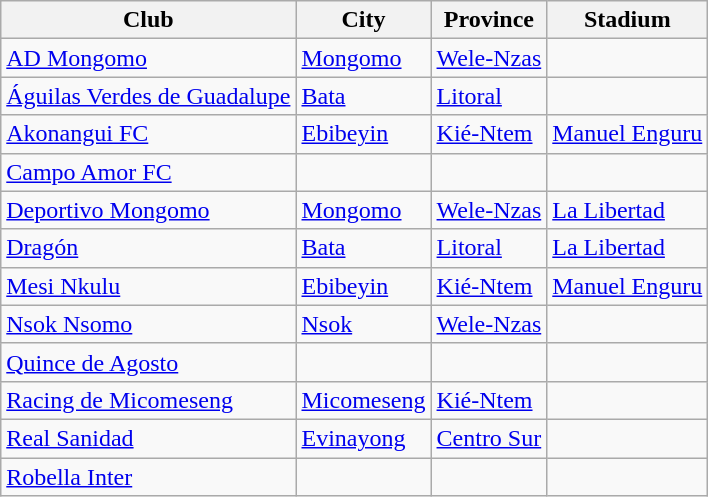<table class="wikitable sortable">
<tr>
<th>Club</th>
<th>City</th>
<th>Province</th>
<th>Stadium</th>
</tr>
<tr>
<td><a href='#'>AD Mongomo</a></td>
<td><a href='#'>Mongomo</a></td>
<td><a href='#'>Wele-Nzas</a></td>
<td></td>
</tr>
<tr>
<td><a href='#'>Águilas Verdes de Guadalupe</a></td>
<td><a href='#'>Bata</a></td>
<td><a href='#'>Litoral</a></td>
<td></td>
</tr>
<tr>
<td><a href='#'>Akonangui FC</a></td>
<td><a href='#'>Ebibeyin</a></td>
<td><a href='#'>Kié-Ntem</a></td>
<td><a href='#'>Manuel Enguru</a></td>
</tr>
<tr>
<td><a href='#'>Campo Amor FC</a></td>
<td></td>
<td></td>
<td></td>
</tr>
<tr>
<td><a href='#'>Deportivo Mongomo</a></td>
<td><a href='#'>Mongomo</a></td>
<td><a href='#'>Wele-Nzas</a></td>
<td><a href='#'>La Libertad</a></td>
</tr>
<tr>
<td><a href='#'>Dragón</a></td>
<td><a href='#'>Bata</a></td>
<td><a href='#'>Litoral</a></td>
<td><a href='#'>La Libertad</a></td>
</tr>
<tr>
<td><a href='#'>Mesi Nkulu</a></td>
<td><a href='#'>Ebibeyin</a></td>
<td><a href='#'>Kié-Ntem</a></td>
<td><a href='#'>Manuel Enguru</a></td>
</tr>
<tr>
<td><a href='#'>Nsok Nsomo</a></td>
<td><a href='#'>Nsok</a></td>
<td><a href='#'>Wele-Nzas</a></td>
<td></td>
</tr>
<tr>
<td><a href='#'>Quince de Agosto</a></td>
<td></td>
<td></td>
<td></td>
</tr>
<tr>
<td><a href='#'>Racing de Micomeseng</a></td>
<td><a href='#'>Micomeseng</a></td>
<td><a href='#'>Kié-Ntem</a></td>
<td></td>
</tr>
<tr>
<td><a href='#'>Real Sanidad</a></td>
<td><a href='#'>Evinayong</a></td>
<td><a href='#'>Centro Sur</a></td>
<td></td>
</tr>
<tr>
<td><a href='#'>Robella Inter</a></td>
<td></td>
<td></td>
<td></td>
</tr>
</table>
